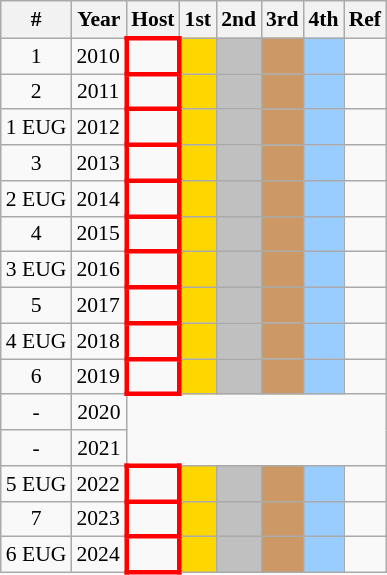<table class="wikitable sortable" style="text-align:left; font-size:90%">
<tr>
<th>#</th>
<th>Year</th>
<th>Host</th>
<th>1st</th>
<th>2nd</th>
<th>3rd</th>
<th>4th</th>
<th>Ref</th>
</tr>
<tr>
<td align="center">1</td>
<td align="center">2010</td>
<td style="border:3px solid red"></td>
<td bgcolor=gold></td>
<td bgcolor=silver></td>
<td bgcolor=cc9966></td>
<td bgcolor=9acdff></td>
<td align="center"></td>
</tr>
<tr>
<td align="center">2</td>
<td align="center">2011</td>
<td style="border:3px solid red"></td>
<td bgcolor=gold></td>
<td bgcolor=silver></td>
<td bgcolor=cc9966></td>
<td bgcolor=9acdff></td>
<td align="center"></td>
</tr>
<tr>
<td align="center">1 EUG</td>
<td align="center">2012</td>
<td style="border:3px solid red"></td>
<td bgcolor=gold></td>
<td bgcolor=silver></td>
<td bgcolor=cc9966></td>
<td bgcolor=9acdff></td>
<td align="center"></td>
</tr>
<tr>
<td align="center">3</td>
<td align="center">2013</td>
<td style="border:3px solid red"></td>
<td bgcolor=gold></td>
<td bgcolor=silver></td>
<td bgcolor=cc9966></td>
<td bgcolor=9acdff></td>
<td align="center"></td>
</tr>
<tr>
<td align="center">2 EUG</td>
<td align="center">2014</td>
<td style="border:3px solid red"></td>
<td bgcolor=gold></td>
<td bgcolor=silver></td>
<td bgcolor=cc9966></td>
<td bgcolor=9acdff></td>
<td align="center"></td>
</tr>
<tr>
<td align="center">4</td>
<td align="center">2015</td>
<td style="border:3px solid red"></td>
<td bgcolor=gold></td>
<td bgcolor=silver></td>
<td bgcolor=cc9966></td>
<td bgcolor=9acdff></td>
<td align="center"></td>
</tr>
<tr>
<td align="center">3 EUG</td>
<td align="center">2016</td>
<td style="border:3px solid red"></td>
<td bgcolor=gold></td>
<td bgcolor=silver></td>
<td bgcolor=cc9966></td>
<td bgcolor=9acdff></td>
<td align="center"></td>
</tr>
<tr>
<td align="center">5</td>
<td align="center">2017</td>
<td style="border:3px solid red"></td>
<td bgcolor=gold></td>
<td bgcolor=silver></td>
<td bgcolor=cc9966></td>
<td bgcolor=9acdff></td>
<td align="center"></td>
</tr>
<tr>
<td align="center">4 EUG</td>
<td align="center">2018</td>
<td style="border:3px solid red"></td>
<td bgcolor=gold></td>
<td bgcolor=silver></td>
<td bgcolor=cc9966></td>
<td bgcolor=9acdff></td>
<td align="center"></td>
</tr>
<tr>
<td align="center">6</td>
<td align="center">2019</td>
<td style="border:3px solid red"></td>
<td bgcolor=gold></td>
<td bgcolor=silver></td>
<td bgcolor=cc9966></td>
<td bgcolor=9acdff></td>
<td align="center"></td>
</tr>
<tr>
<td align="center">-</td>
<td align="center">2020</td>
</tr>
<tr>
<td align="center">-</td>
<td align="center">2021</td>
</tr>
<tr>
<td align="center">5 EUG</td>
<td align="center">2022</td>
<td style="border:3px solid red"></td>
<td bgcolor=gold></td>
<td bgcolor=silver></td>
<td bgcolor=cc9966></td>
<td bgcolor=9acdff></td>
<td align="center"></td>
</tr>
<tr>
<td align="center">7</td>
<td align="center">2023</td>
<td style="border:3px solid red"></td>
<td bgcolor=gold></td>
<td bgcolor=silver></td>
<td bgcolor=cc9966></td>
<td bgcolor=9acdff></td>
<td align="center"></td>
</tr>
<tr>
<td align="center">6 EUG</td>
<td align="center">2024</td>
<td style="border:3px solid red"></td>
<td bgcolor=gold></td>
<td bgcolor=silver></td>
<td bgcolor=cc9966></td>
<td bgcolor=9acdff></td>
<td align="center"></td>
</tr>
</table>
